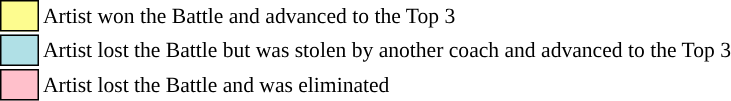<table class="toccolours" style="font-size: 90%; white-space: nowrap;”">
<tr>
<td style="background:#fdfc8f; border:1px solid black;">      </td>
<td>Artist won the Battle and advanced to the Top 3</td>
</tr>
<tr>
<td style="background:#b0e0e6; border:1px solid black;">      </td>
<td>Artist lost the Battle but was stolen by another coach and advanced to the Top 3</td>
</tr>
<tr>
<td style="background:pink; border:1px solid black;">      </td>
<td>Artist lost the Battle and was eliminated</td>
</tr>
<tr>
</tr>
</table>
